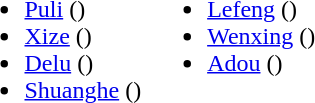<table>
<tr>
<td valign="top"><br><ul><li><a href='#'>Puli</a> ()</li><li><a href='#'>Xize</a> ()</li><li><a href='#'>Delu</a> ()</li><li><a href='#'>Shuanghe</a> ()</li></ul></td>
<td valign="top"><br><ul><li><a href='#'>Lefeng</a> ()</li><li><a href='#'>Wenxing</a> ()</li><li><a href='#'>Adou</a> ()</li></ul></td>
</tr>
</table>
